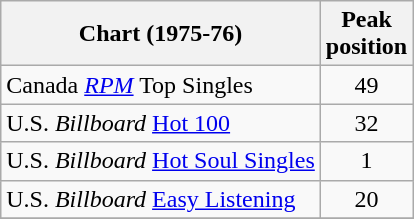<table class="wikitable sortable">
<tr>
<th>Chart (1975-76)</th>
<th>Peak<br>position</th>
</tr>
<tr>
<td>Canada <em><a href='#'>RPM</a></em> Top Singles</td>
<td style="text-align:center;">49</td>
</tr>
<tr>
<td>U.S. <em>Billboard</em> <a href='#'>Hot 100</a></td>
<td align="center">32</td>
</tr>
<tr>
<td>U.S. <em>Billboard</em> <a href='#'>Hot Soul Singles</a></td>
<td align="center">1</td>
</tr>
<tr>
<td>U.S. <em>Billboard</em> <a href='#'>Easy Listening</a></td>
<td align="center">20</td>
</tr>
<tr>
</tr>
</table>
